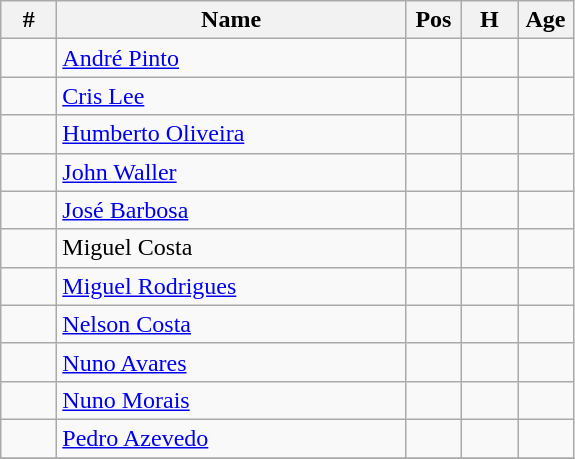<table class="wikitable">
<tr>
<th width="30">#</th>
<th width="225">Name</th>
<th width="30">Pos</th>
<th width="30">H</th>
<th width="30">Age</th>
</tr>
<tr>
<td></td>
<td> <a href='#'>André Pinto</a></td>
<td></td>
<td></td>
<td></td>
</tr>
<tr>
<td></td>
<td> <a href='#'>Cris Lee</a></td>
<td></td>
<td></td>
<td></td>
</tr>
<tr>
<td></td>
<td> <a href='#'>Humberto Oliveira</a></td>
<td></td>
<td></td>
<td></td>
</tr>
<tr>
<td></td>
<td> <a href='#'>John Waller</a></td>
<td></td>
<td></td>
<td></td>
</tr>
<tr>
<td></td>
<td> <a href='#'>José Barbosa</a></td>
<td></td>
<td></td>
<td></td>
</tr>
<tr>
<td></td>
<td> Miguel Costa</td>
<td></td>
<td></td>
<td></td>
</tr>
<tr>
<td></td>
<td> <a href='#'>Miguel Rodrigues</a></td>
<td></td>
<td></td>
<td></td>
</tr>
<tr>
<td></td>
<td> <a href='#'>Nelson Costa</a></td>
<td></td>
<td></td>
<td></td>
</tr>
<tr>
<td></td>
<td> <a href='#'>Nuno Avares</a></td>
<td></td>
<td></td>
<td></td>
</tr>
<tr>
<td></td>
<td> <a href='#'>Nuno Morais</a></td>
<td></td>
<td></td>
<td></td>
</tr>
<tr>
<td></td>
<td> <a href='#'>Pedro Azevedo</a></td>
<td></td>
<td></td>
<td></td>
</tr>
<tr>
</tr>
</table>
